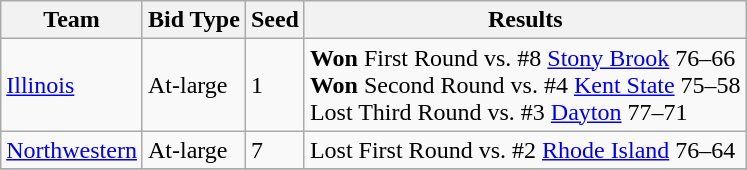<table class="wikitable">
<tr>
<th align="center">Team</th>
<th align="center">Bid Type</th>
<th align="center">Seed</th>
<th align="center">Results</th>
</tr>
<tr>
<td><a href='#'>Illinois</a></td>
<td>At-large</td>
<td>1</td>
<td><strong>Won</strong> First Round vs. #8 <a href='#'>Stony Brook</a> 76–66<br> <strong>Won</strong> Second Round vs. #4 <a href='#'>Kent State</a> 75–58<br> Lost Third Round vs. #3 <a href='#'>Dayton</a> 77–71</td>
</tr>
<tr>
<td><a href='#'>Northwestern</a></td>
<td>At-large</td>
<td>7</td>
<td>Lost First Round vs. #2 <a href='#'>Rhode Island</a> 76–64</td>
</tr>
<tr>
</tr>
</table>
